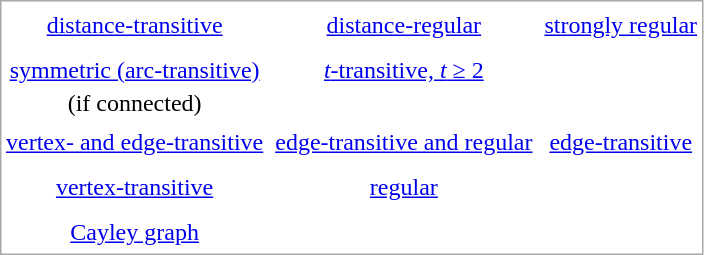<table style="text-align:center; border:1px solid darkgray;" class="skin-invert-image">
<tr border=0>
<td></td>
<td></td>
<td></td>
<td></td>
<td></td>
</tr>
<tr>
<td><a href='#'>distance-transitive</a></td>
<td></td>
<td><a href='#'>distance-regular</a></td>
<td></td>
<td><a href='#'>strongly regular</a></td>
</tr>
<tr>
<td></td>
<td></td>
<td></td>
<td></td>
<td></td>
</tr>
<tr>
<td></td>
<td></td>
<td></td>
<td></td>
<td></td>
</tr>
<tr>
<td><a href='#'>symmetric (arc-transitive)</a></td>
<td></td>
<td><a href='#'><em>t</em>-transitive, <em>t</em> ≥ 2</a></td>
<td></td>
<td></td>
</tr>
<tr>
<td> (if connected)</td>
<td></td>
<td></td>
<td></td>
<td></td>
</tr>
<tr>
<td></td>
<td></td>
<td></td>
<td></td>
<td></td>
</tr>
<tr>
<td><a href='#'>vertex- and edge-transitive</a></td>
<td></td>
<td><a href='#'>edge-transitive and regular</a></td>
<td></td>
<td><a href='#'>edge-transitive</a></td>
</tr>
<tr>
<td></td>
<td></td>
<td></td>
<td></td>
<td></td>
</tr>
<tr>
<td></td>
<td></td>
<td></td>
<td></td>
<td></td>
</tr>
<tr>
<td><a href='#'>vertex-transitive</a></td>
<td></td>
<td><a href='#'>regular</a></td>
<td></td>
<td></td>
</tr>
<tr>
<td></td>
<td></td>
<td></td>
<td></td>
<td></td>
</tr>
<tr>
<td></td>
<td></td>
<td></td>
<td></td>
<td></td>
</tr>
<tr>
<td><a href='#'>Cayley graph</a></td>
<td></td>
<td></td>
<td></td>
<td></td>
</tr>
<tr>
</tr>
</table>
